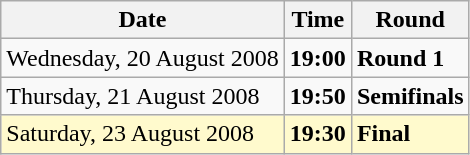<table class="wikitable">
<tr>
<th>Date</th>
<th>Time</th>
<th>Round</th>
</tr>
<tr>
<td>Wednesday, 20 August 2008</td>
<td><strong>19:00</strong></td>
<td><strong>Round 1</strong></td>
</tr>
<tr>
<td>Thursday, 21 August 2008</td>
<td><strong>19:50</strong></td>
<td><strong>Semifinals</strong></td>
</tr>
<tr style=background:lemonchiffon>
<td>Saturday, 23 August 2008</td>
<td><strong>19:30</strong></td>
<td><strong>Final</strong></td>
</tr>
</table>
